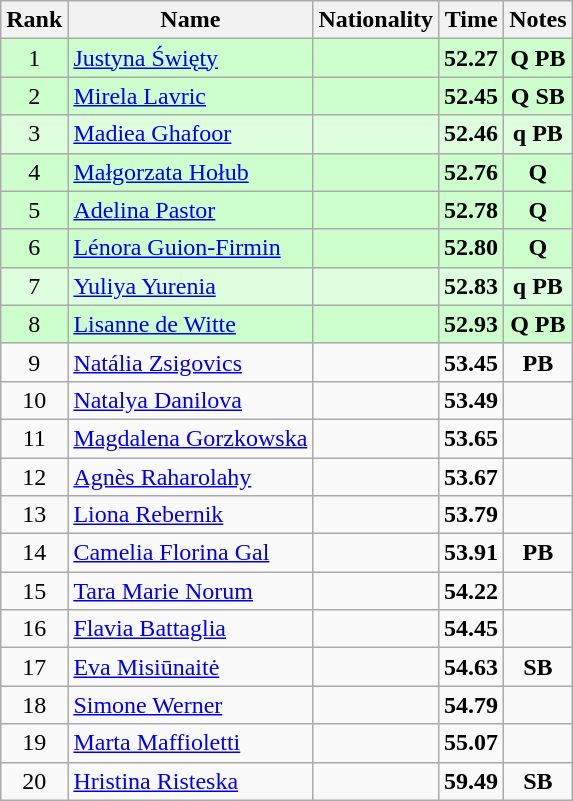<table class="wikitable sortable" style="text-align:center">
<tr>
<th>Rank</th>
<th>Name</th>
<th>Nationality</th>
<th>Time</th>
<th>Notes</th>
</tr>
<tr bgcolor=ccffcc>
<td>1</td>
<td align=left><a href='#'>Justyna Święty</a></td>
<td align=left></td>
<td><strong>52.27</strong></td>
<td><strong>Q PB</strong></td>
</tr>
<tr bgcolor=ccffcc>
<td>2</td>
<td align=left><a href='#'>Mirela Lavric</a></td>
<td align=left></td>
<td><strong>52.45</strong></td>
<td><strong>Q SB</strong></td>
</tr>
<tr bgcolor=ddffdd>
<td>3</td>
<td align=left><a href='#'>Madiea Ghafoor</a></td>
<td align=left></td>
<td><strong>52.46</strong></td>
<td><strong>q PB</strong></td>
</tr>
<tr bgcolor=ccffcc>
<td>4</td>
<td align=left><a href='#'>Małgorzata Hołub</a></td>
<td align=left></td>
<td><strong>52.76</strong></td>
<td><strong>Q</strong></td>
</tr>
<tr bgcolor=ccffcc>
<td>5</td>
<td align=left><a href='#'>Adelina Pastor</a></td>
<td align=left></td>
<td><strong>52.78</strong></td>
<td><strong>Q</strong></td>
</tr>
<tr bgcolor=ccffcc>
<td>6</td>
<td align=left><a href='#'>Lénora Guion-Firmin</a></td>
<td align=left></td>
<td><strong>52.80</strong></td>
<td><strong>Q</strong></td>
</tr>
<tr bgcolor=ddffdd>
<td>7</td>
<td align=left><a href='#'>Yuliya Yurenia</a></td>
<td align=left></td>
<td><strong>52.83</strong></td>
<td><strong>q PB</strong></td>
</tr>
<tr bgcolor=ccffcc>
<td>8</td>
<td align=left><a href='#'>Lisanne de Witte</a></td>
<td align=left></td>
<td><strong>52.93</strong></td>
<td><strong>Q PB</strong></td>
</tr>
<tr>
<td>9</td>
<td align=left><a href='#'>Natália Zsigovics</a></td>
<td align=left></td>
<td><strong>53.45</strong></td>
<td><strong>PB</strong></td>
</tr>
<tr>
<td>10</td>
<td align=left><a href='#'>Natalya Danilova</a></td>
<td align=left></td>
<td><strong>53.49</strong></td>
<td></td>
</tr>
<tr>
<td>11</td>
<td align=left><a href='#'>Magdalena Gorzkowska</a></td>
<td align=left></td>
<td><strong>53.65</strong></td>
<td></td>
</tr>
<tr>
<td>12</td>
<td align=left><a href='#'>Agnès Raharolahy</a></td>
<td align=left></td>
<td><strong>53.67</strong></td>
<td></td>
</tr>
<tr>
<td>13</td>
<td align=left><a href='#'>Liona Rebernik</a></td>
<td align=left></td>
<td><strong>53.79</strong></td>
<td></td>
</tr>
<tr>
<td>14</td>
<td align=left><a href='#'>Camelia Florina Gal</a></td>
<td align=left></td>
<td><strong>53.91</strong></td>
<td><strong>PB</strong></td>
</tr>
<tr>
<td>15</td>
<td align=left><a href='#'>Tara Marie Norum</a></td>
<td align=left></td>
<td><strong>54.22</strong></td>
<td></td>
</tr>
<tr>
<td>16</td>
<td align=left><a href='#'>Flavia Battaglia</a></td>
<td align=left></td>
<td><strong>54.45</strong></td>
<td></td>
</tr>
<tr>
<td>17</td>
<td align=left><a href='#'>Eva Misiūnaitė</a></td>
<td align=left></td>
<td><strong>54.63</strong></td>
<td><strong>SB</strong></td>
</tr>
<tr>
<td>18</td>
<td align=left><a href='#'>Simone Werner</a></td>
<td align=left></td>
<td><strong>54.79</strong></td>
<td></td>
</tr>
<tr>
<td>19</td>
<td align=left><a href='#'>Marta Maffioletti</a></td>
<td align=left></td>
<td><strong>55.07</strong></td>
<td></td>
</tr>
<tr>
<td>20</td>
<td align=left><a href='#'>Hristina Risteska</a></td>
<td align=left></td>
<td><strong>59.49</strong></td>
<td><strong>SB</strong></td>
</tr>
</table>
